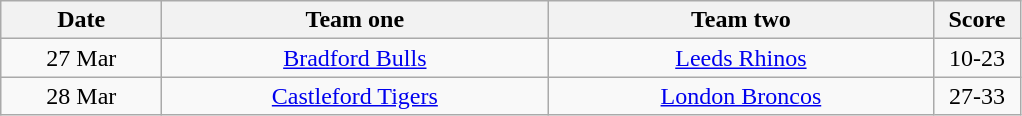<table class="wikitable" style="text-align: center">
<tr>
<th width=100>Date</th>
<th width=250>Team one</th>
<th width=250>Team two</th>
<th width=50>Score</th>
</tr>
<tr>
<td>27 Mar</td>
<td><a href='#'>Bradford Bulls</a></td>
<td><a href='#'>Leeds Rhinos</a></td>
<td>10-23</td>
</tr>
<tr>
<td>28 Mar</td>
<td><a href='#'>Castleford Tigers</a></td>
<td><a href='#'>London Broncos</a></td>
<td>27-33</td>
</tr>
</table>
